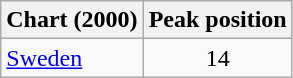<table class="wikitable">
<tr>
<th align="center">Chart (2000)</th>
<th align="center">Peak position</th>
</tr>
<tr>
<td align="left"><a href='#'>Sweden</a></td>
<td align="center">14</td>
</tr>
</table>
